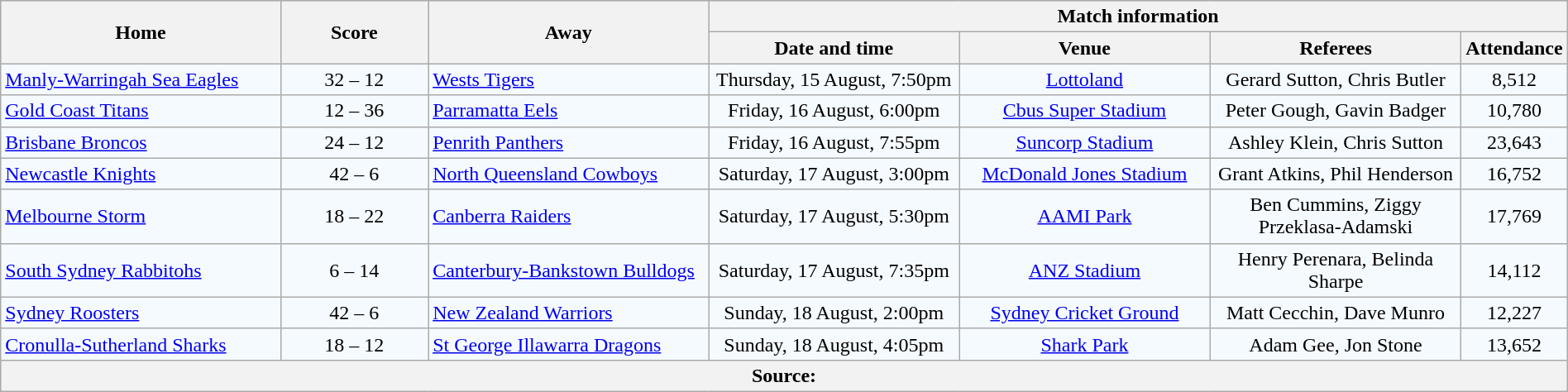<table class="wikitable" style="border-collapse:collapse; text-align:center; width:100%;">
<tr style="background:#c1d8ff;">
<th rowspan="2" style="width:19%;">Home</th>
<th rowspan="2" style="width:10%;">Score</th>
<th rowspan="2" style="width:19%;">Away</th>
<th colspan="6">Match information</th>
</tr>
<tr style="background:#efefef;">
<th width="17%">Date and time</th>
<th width="17%">Venue</th>
<th width="17%">Referees</th>
<th width="5%">Attendance</th>
</tr>
<tr style="text-align:center; background:#f5faff;">
<td align="left"> <a href='#'>Manly-Warringah Sea Eagles</a></td>
<td>32 – 12</td>
<td align="left"> <a href='#'>Wests Tigers</a></td>
<td>Thursday, 15 August, 7:50pm</td>
<td><a href='#'>Lottoland</a></td>
<td>Gerard Sutton, Chris Butler</td>
<td>8,512</td>
</tr>
<tr style="text-align:center; background:#f5faff;">
<td align="left"> <a href='#'>Gold Coast Titans</a></td>
<td>12 – 36</td>
<td align="left"> <a href='#'>Parramatta Eels</a></td>
<td>Friday, 16 August, 6:00pm</td>
<td><a href='#'>Cbus Super Stadium</a></td>
<td>Peter Gough, Gavin Badger</td>
<td>10,780</td>
</tr>
<tr style="text-align:center; background:#f5faff;">
<td align="left"> <a href='#'>Brisbane Broncos</a></td>
<td>24 – 12</td>
<td align="left"> <a href='#'>Penrith Panthers</a></td>
<td>Friday, 16 August, 7:55pm</td>
<td><a href='#'>Suncorp Stadium</a></td>
<td>Ashley Klein, Chris Sutton</td>
<td>23,643</td>
</tr>
<tr style="text-align:center; background:#f5faff;">
<td align="left"> <a href='#'>Newcastle Knights</a></td>
<td>42 – 6</td>
<td align="left"> <a href='#'>North Queensland Cowboys</a></td>
<td>Saturday, 17 August, 3:00pm</td>
<td><a href='#'>McDonald Jones Stadium</a></td>
<td>Grant Atkins, Phil Henderson</td>
<td>16,752</td>
</tr>
<tr style="text-align:center; background:#f5faff;">
<td align="left"> <a href='#'>Melbourne Storm</a></td>
<td>18 – 22</td>
<td align="left"> <a href='#'>Canberra Raiders</a></td>
<td>Saturday, 17 August, 5:30pm</td>
<td><a href='#'>AAMI Park</a></td>
<td>Ben Cummins, Ziggy Przeklasa-Adamski</td>
<td>17,769</td>
</tr>
<tr style="text-align:center; background:#f5faff;">
<td align="left"> <a href='#'>South Sydney Rabbitohs</a></td>
<td>6 – 14</td>
<td align="left"> <a href='#'>Canterbury-Bankstown Bulldogs</a></td>
<td>Saturday, 17 August, 7:35pm</td>
<td><a href='#'>ANZ Stadium</a></td>
<td>Henry Perenara, Belinda Sharpe</td>
<td>14,112</td>
</tr>
<tr style="text-align:center; background:#f5faff;">
<td align="left"> <a href='#'>Sydney Roosters</a></td>
<td>42 – 6</td>
<td align="left"> <a href='#'>New Zealand Warriors</a></td>
<td>Sunday, 18 August, 2:00pm</td>
<td><a href='#'>Sydney Cricket Ground</a></td>
<td>Matt Cecchin, Dave Munro</td>
<td>12,227</td>
</tr>
<tr style="text-align:center; background:#f5faff;">
<td align="left"> <a href='#'>Cronulla-Sutherland Sharks</a></td>
<td>18 – 12</td>
<td align="left"> <a href='#'>St George Illawarra Dragons</a></td>
<td>Sunday, 18 August, 4:05pm</td>
<td><a href='#'>Shark Park</a></td>
<td>Adam Gee, Jon Stone</td>
<td>13,652</td>
</tr>
<tr style="background:#c1d8ff;">
<th colspan="7">Source:</th>
</tr>
</table>
